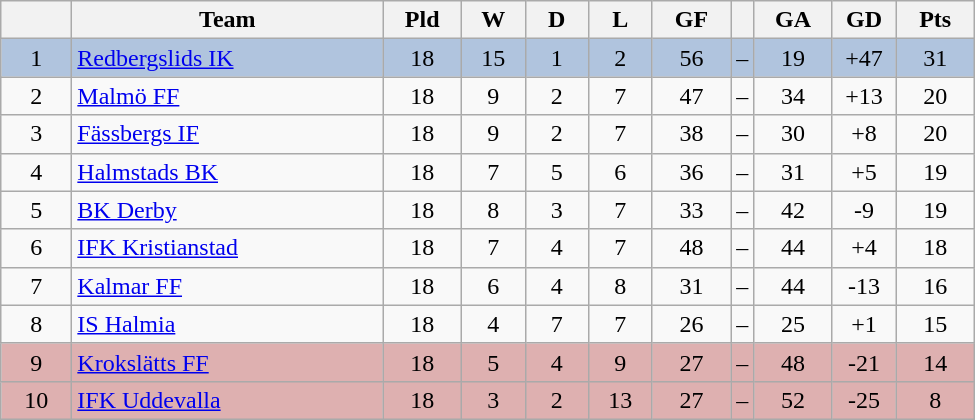<table class="wikitable" style="text-align: center;">
<tr>
<th style="width: 40px;"></th>
<th style="width: 200px;">Team</th>
<th style="width: 45px;">Pld</th>
<th style="width: 35px;">W</th>
<th style="width: 35px;">D</th>
<th style="width: 35px;">L</th>
<th style="width: 45px;">GF</th>
<th></th>
<th style="width: 45px;">GA</th>
<th style="width: 35px;">GD</th>
<th style="width: 45px;">Pts</th>
</tr>
<tr style="background: #b0c4de">
<td>1</td>
<td style="text-align: left;"><a href='#'>Redbergslids IK</a></td>
<td>18</td>
<td>15</td>
<td>1</td>
<td>2</td>
<td>56</td>
<td>–</td>
<td>19</td>
<td>+47</td>
<td>31</td>
</tr>
<tr>
<td>2</td>
<td style="text-align: left;"><a href='#'>Malmö FF</a></td>
<td>18</td>
<td>9</td>
<td>2</td>
<td>7</td>
<td>47</td>
<td>–</td>
<td>34</td>
<td>+13</td>
<td>20</td>
</tr>
<tr>
<td>3</td>
<td style="text-align: left;"><a href='#'>Fässbergs IF</a></td>
<td>18</td>
<td>9</td>
<td>2</td>
<td>7</td>
<td>38</td>
<td>–</td>
<td>30</td>
<td>+8</td>
<td>20</td>
</tr>
<tr>
<td>4</td>
<td style="text-align: left;"><a href='#'>Halmstads BK</a></td>
<td>18</td>
<td>7</td>
<td>5</td>
<td>6</td>
<td>36</td>
<td>–</td>
<td>31</td>
<td>+5</td>
<td>19</td>
</tr>
<tr>
<td>5</td>
<td style="text-align: left;"><a href='#'>BK Derby</a></td>
<td>18</td>
<td>8</td>
<td>3</td>
<td>7</td>
<td>33</td>
<td>–</td>
<td>42</td>
<td>-9</td>
<td>19</td>
</tr>
<tr>
<td>6</td>
<td style="text-align: left;"><a href='#'>IFK Kristianstad</a></td>
<td>18</td>
<td>7</td>
<td>4</td>
<td>7</td>
<td>48</td>
<td>–</td>
<td>44</td>
<td>+4</td>
<td>18</td>
</tr>
<tr>
<td>7</td>
<td style="text-align: left;"><a href='#'>Kalmar FF</a></td>
<td>18</td>
<td>6</td>
<td>4</td>
<td>8</td>
<td>31</td>
<td>–</td>
<td>44</td>
<td>-13</td>
<td>16</td>
</tr>
<tr>
<td>8</td>
<td style="text-align: left;"><a href='#'>IS Halmia</a></td>
<td>18</td>
<td>4</td>
<td>7</td>
<td>7</td>
<td>26</td>
<td>–</td>
<td>25</td>
<td>+1</td>
<td>15</td>
</tr>
<tr style="background: #deb0b0">
<td>9</td>
<td style="text-align: left;"><a href='#'>Krokslätts FF</a></td>
<td>18</td>
<td>5</td>
<td>4</td>
<td>9</td>
<td>27</td>
<td>–</td>
<td>48</td>
<td>-21</td>
<td>14</td>
</tr>
<tr style="background: #deb0b0">
<td>10</td>
<td style="text-align: left;"><a href='#'>IFK Uddevalla</a></td>
<td>18</td>
<td>3</td>
<td>2</td>
<td>13</td>
<td>27</td>
<td>–</td>
<td>52</td>
<td>-25</td>
<td>8</td>
</tr>
</table>
